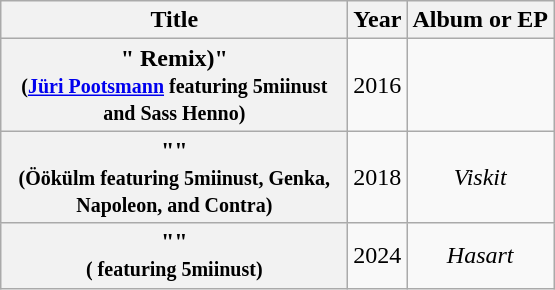<table class="wikitable plainrowheaders" style="text-align:center;">
<tr>
<th scope="col" style="width:14em;">Title</th>
<th scope="col">Year</th>
<th scope="col">Album or EP</th>
</tr>
<tr>
<th scope="row">" Remix)"<br><small>(<a href='#'>Jüri Pootsmann</a> featuring 5miinust and Sass Henno)</small></th>
<td>2016</td>
<td></td>
</tr>
<tr>
<th scope="row">""<br><small>(Öökülm featuring 5miinust, Genka, Napoleon, and Contra)</small></th>
<td>2018</td>
<td><em>Viskit</em></td>
</tr>
<tr>
<th scope="row">""<br><small>( featuring 5miinust)</small></th>
<td>2024</td>
<td><em>Hasart</em></td>
</tr>
</table>
